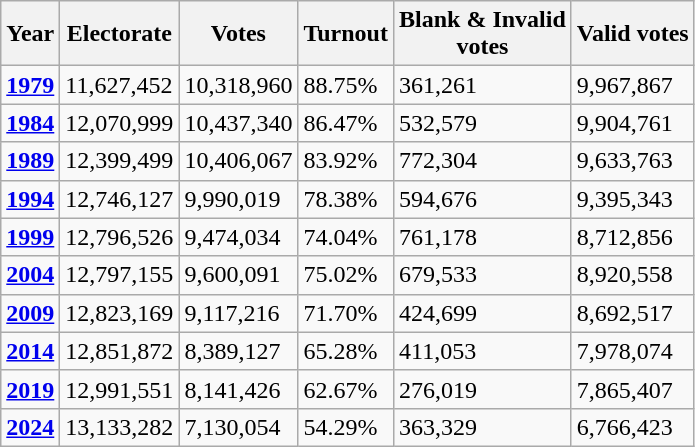<table class="wikitable">
<tr>
<th>Year</th>
<th>Electorate</th>
<th>Votes</th>
<th>Turnout</th>
<th>Blank & Invalid<br>votes</th>
<th>Valid votes</th>
</tr>
<tr>
<td><strong><a href='#'>1979</a></strong></td>
<td>11,627,452</td>
<td>10,318,960</td>
<td>88.75%</td>
<td>361,261</td>
<td>9,967,867</td>
</tr>
<tr>
<td><strong><a href='#'>1984</a></strong></td>
<td>12,070,999</td>
<td>10,437,340</td>
<td>86.47%</td>
<td>532,579</td>
<td>9,904,761</td>
</tr>
<tr>
<td><strong><a href='#'>1989</a></strong></td>
<td>12,399,499</td>
<td>10,406,067</td>
<td>83.92%</td>
<td>772,304</td>
<td>9,633,763</td>
</tr>
<tr>
<td><strong><a href='#'>1994</a></strong></td>
<td>12,746,127</td>
<td>9,990,019</td>
<td>78.38%</td>
<td>594,676</td>
<td>9,395,343</td>
</tr>
<tr>
<td><strong><a href='#'>1999</a></strong></td>
<td>12,796,526</td>
<td>9,474,034</td>
<td>74.04%</td>
<td>761,178</td>
<td>8,712,856</td>
</tr>
<tr>
<td><strong><a href='#'>2004</a></strong></td>
<td>12,797,155</td>
<td>9,600,091</td>
<td>75.02%</td>
<td>679,533</td>
<td>8,920,558</td>
</tr>
<tr>
<td><strong><a href='#'>2009</a></strong></td>
<td>12,823,169</td>
<td>9,117,216</td>
<td>71.70%</td>
<td>424,699</td>
<td>8,692,517</td>
</tr>
<tr>
<td><strong><a href='#'>2014</a></strong></td>
<td>12,851,872</td>
<td>8,389,127</td>
<td>65.28%</td>
<td>411,053</td>
<td>7,978,074</td>
</tr>
<tr>
<td><strong><a href='#'>2019</a></strong></td>
<td>12,991,551</td>
<td>8,141,426</td>
<td>62.67%</td>
<td>276,019</td>
<td>7,865,407</td>
</tr>
<tr>
<td><strong><a href='#'>2024</a></strong></td>
<td>13,133,282</td>
<td>7,130,054</td>
<td>54.29%</td>
<td>363,329</td>
<td>6,766,423</td>
</tr>
</table>
